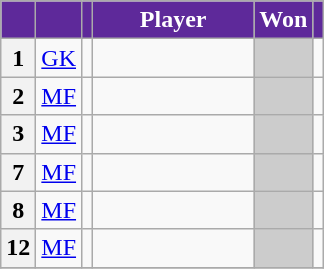<table class="wikitable sortable" style="text-align:center;">
<tr>
<th style="background:#5E299A; color:#fff;" scope="col"></th>
<th style="background:#5E299A; color:#fff;" scope="col"></th>
<th style="background:#5E299A; color:#fff;" scope="col"></th>
<th style="background:#5E299A; color:#fff; width:100px;" scope="col">Player</th>
<th style="background:#5E299A; color:#fff;" scope="col">Won</th>
<th style="background:#5E299A; color:#fff;" scope="col"></th>
</tr>
<tr>
<th scope="row">1</th>
<td><a href='#'>GK</a></td>
<td></td>
<td></td>
<td style="background:#ccc;"></td>
<td></td>
</tr>
<tr>
<th scope="row">2</th>
<td><a href='#'>MF</a></td>
<td></td>
<td></td>
<td style="background:#ccc;"></td>
<td></td>
</tr>
<tr>
<th scope="row">3</th>
<td><a href='#'>MF</a></td>
<td></td>
<td></td>
<td style="background:#ccc;"></td>
<td></td>
</tr>
<tr>
<th scope="row">7</th>
<td><a href='#'>MF</a></td>
<td></td>
<td></td>
<td style="background:#ccc;"></td>
<td></td>
</tr>
<tr>
<th scope="row">8</th>
<td><a href='#'>MF</a></td>
<td></td>
<td></td>
<td style="background:#ccc;"></td>
<td></td>
</tr>
<tr>
<th scope="row">12</th>
<td><a href='#'>MF</a></td>
<td></td>
<td></td>
<td style="background:#ccc;"></td>
<td></td>
</tr>
<tr>
</tr>
</table>
